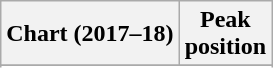<table class="wikitable sortable plainrowheaders" style="text-align:center">
<tr>
<th scope="col">Chart (2017–18)</th>
<th scope="col">Peak<br> position</th>
</tr>
<tr>
</tr>
<tr>
</tr>
<tr>
</tr>
<tr>
</tr>
<tr>
</tr>
</table>
